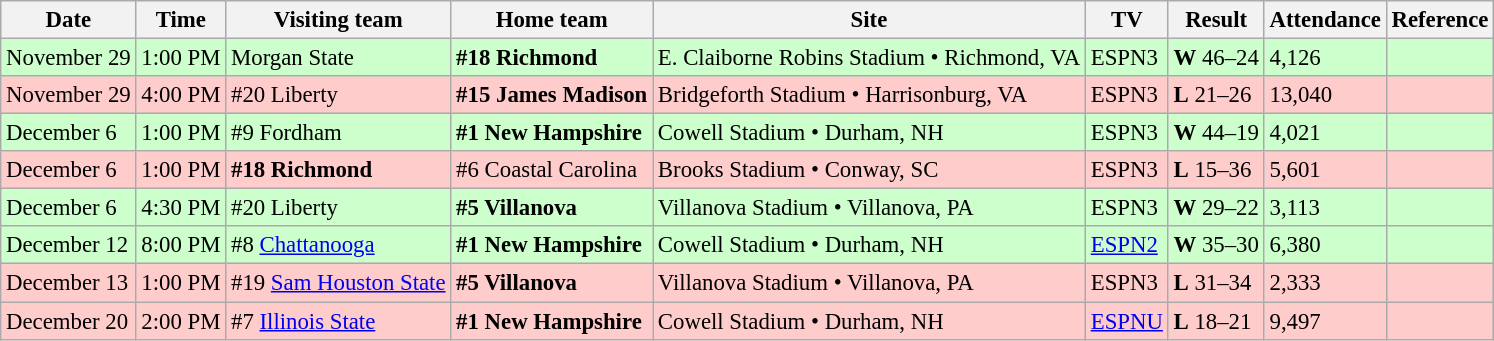<table class="wikitable" style="font-size:95%;">
<tr>
<th>Date</th>
<th>Time</th>
<th>Visiting team</th>
<th>Home team</th>
<th>Site</th>
<th>TV</th>
<th>Result</th>
<th>Attendance</th>
<th class="unsortable">Reference</th>
</tr>
<tr bgcolor=ccffcc>
<td>November 29</td>
<td>1:00 PM</td>
<td>Morgan State</td>
<td><strong>#18 Richmond</strong></td>
<td>E. Claiborne Robins Stadium • Richmond, VA</td>
<td>ESPN3</td>
<td><strong>W</strong> 46–24</td>
<td>4,126</td>
<td></td>
</tr>
<tr bgcolor=ffcccc>
<td>November 29</td>
<td>4:00 PM</td>
<td>#20 Liberty</td>
<td><strong>#15 James Madison</strong></td>
<td>Bridgeforth Stadium • Harrisonburg, VA</td>
<td>ESPN3</td>
<td><strong>L</strong> 21–26</td>
<td>13,040</td>
<td></td>
</tr>
<tr bgcolor=ccffcc>
<td>December 6</td>
<td>1:00 PM</td>
<td>#9 Fordham</td>
<td><strong>#1 New Hampshire</strong></td>
<td>Cowell Stadium • Durham, NH</td>
<td>ESPN3</td>
<td><strong>W</strong> 44–19</td>
<td>4,021</td>
<td></td>
</tr>
<tr bgcolor=ffcccc>
<td>December 6</td>
<td>1:00 PM</td>
<td><strong>#18 Richmond</strong></td>
<td>#6 Coastal Carolina</td>
<td>Brooks Stadium • Conway, SC</td>
<td>ESPN3</td>
<td><strong>L</strong> 15–36</td>
<td>5,601</td>
<td></td>
</tr>
<tr bgcolor=ccffcc>
<td>December 6</td>
<td>4:30 PM</td>
<td>#20 Liberty</td>
<td><strong>#5 Villanova</strong></td>
<td>Villanova Stadium • Villanova, PA</td>
<td>ESPN3</td>
<td><strong>W</strong> 29–22</td>
<td>3,113</td>
<td></td>
</tr>
<tr bgcolor=ccffcc>
<td>December 12</td>
<td>8:00 PM</td>
<td>#8 <a href='#'>Chattanooga</a></td>
<td><strong>#1 New Hampshire</strong></td>
<td>Cowell Stadium • Durham, NH</td>
<td><a href='#'>ESPN2</a></td>
<td><strong>W</strong> 35–30</td>
<td>6,380</td>
<td></td>
</tr>
<tr bgcolor=ffcccc>
<td>December 13</td>
<td>1:00 PM</td>
<td>#19 <a href='#'>Sam Houston State</a></td>
<td><strong>#5 Villanova</strong></td>
<td>Villanova Stadium • Villanova, PA</td>
<td>ESPN3</td>
<td><strong>L</strong> 31–34</td>
<td>2,333</td>
<td></td>
</tr>
<tr bgcolor=ffcccc>
<td>December 20</td>
<td>2:00 PM</td>
<td>#7 <a href='#'>Illinois State</a></td>
<td><strong>#1 New Hampshire</strong></td>
<td>Cowell Stadium • Durham, NH</td>
<td><a href='#'>ESPNU</a></td>
<td><strong>L</strong> 18–21</td>
<td>9,497</td>
<td></td>
</tr>
</table>
